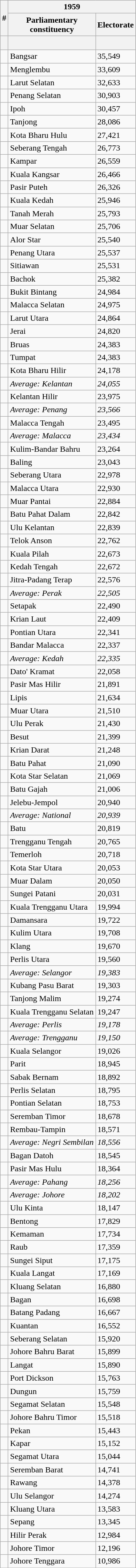<table class="wikitable sortable">
<tr>
<th rowspan=2>#</th>
<th colspan=2>1959</th>
</tr>
<tr>
<th>Parliamentary<br>constituency</th>
<th>Electorate</th>
</tr>
<tr>
<th height=20px></th>
<th></th>
<th></th>
</tr>
<tr>
<td></td>
<td>Bangsar</td>
<td>35,549</td>
</tr>
<tr>
<td></td>
<td>Menglembu</td>
<td>33,609</td>
</tr>
<tr>
<td></td>
<td>Larut Selatan</td>
<td>32,633</td>
</tr>
<tr>
<td></td>
<td>Penang Selatan</td>
<td>30,903</td>
</tr>
<tr>
<td></td>
<td>Ipoh</td>
<td>30,457</td>
</tr>
<tr>
<td></td>
<td>Tanjong</td>
<td>28,086</td>
</tr>
<tr>
<td></td>
<td>Kota Bharu Hulu</td>
<td>27,421</td>
</tr>
<tr>
<td></td>
<td>Seberang Tengah</td>
<td>26,773</td>
</tr>
<tr>
<td></td>
<td>Kampar</td>
<td>26,559</td>
</tr>
<tr>
<td></td>
<td>Kuala Kangsar</td>
<td>26,466</td>
</tr>
<tr>
<td></td>
<td>Pasir Puteh</td>
<td>26,326</td>
</tr>
<tr>
<td></td>
<td>Kuala Kedah</td>
<td>25,946</td>
</tr>
<tr>
<td></td>
<td>Tanah Merah</td>
<td>25,793</td>
</tr>
<tr>
<td></td>
<td>Muar Selatan</td>
<td>25,706</td>
</tr>
<tr>
<td></td>
<td>Alor Star</td>
<td>25,540</td>
</tr>
<tr>
<td></td>
<td>Penang Utara</td>
<td>25,537</td>
</tr>
<tr>
<td></td>
<td>Sitiawan</td>
<td>25,531</td>
</tr>
<tr>
<td></td>
<td>Bachok</td>
<td>25,382</td>
</tr>
<tr>
<td></td>
<td>Bukit Bintang</td>
<td>24,984</td>
</tr>
<tr>
<td></td>
<td>Malacca Selatan</td>
<td>24,975</td>
</tr>
<tr>
<td></td>
<td>Larut Utara</td>
<td>24,864</td>
</tr>
<tr>
<td></td>
<td>Jerai</td>
<td>24,820</td>
</tr>
<tr>
<td></td>
<td>Bruas</td>
<td>24,383</td>
</tr>
<tr>
<td></td>
<td>Tumpat</td>
<td>24,383</td>
</tr>
<tr>
<td></td>
<td>Kota Bharu Hilir</td>
<td>24,178</td>
</tr>
<tr>
<td></td>
<td><em>Average: Kelantan</em></td>
<td><em>24,055</em></td>
</tr>
<tr>
<td></td>
<td>Kelantan Hilir</td>
<td>23,975</td>
</tr>
<tr>
<td></td>
<td><em>Average: Penang</em></td>
<td><em>23,566</em></td>
</tr>
<tr>
<td></td>
<td>Malacca Tengah</td>
<td>23,495</td>
</tr>
<tr>
<td></td>
<td><em>Average: Malacca</em></td>
<td><em>23,434</em></td>
</tr>
<tr>
<td></td>
<td>Kulim-Bandar Bahru</td>
<td>23,264</td>
</tr>
<tr>
<td></td>
<td>Baling</td>
<td>23,043</td>
</tr>
<tr>
<td></td>
<td>Seberang Utara</td>
<td>22,978</td>
</tr>
<tr>
<td></td>
<td>Malacca Utara</td>
<td>22,930</td>
</tr>
<tr>
<td></td>
<td>Muar Pantai</td>
<td>22,884</td>
</tr>
<tr>
<td></td>
<td>Batu Pahat Dalam</td>
<td>22,842</td>
</tr>
<tr>
<td></td>
<td>Ulu Kelantan</td>
<td>22,839</td>
</tr>
<tr>
<td></td>
<td>Telok Anson</td>
<td>22,762</td>
</tr>
<tr>
<td></td>
<td>Kuala Pilah</td>
<td>22,673</td>
</tr>
<tr>
<td></td>
<td>Kedah Tengah</td>
<td>22,672</td>
</tr>
<tr>
<td></td>
<td>Jitra-Padang Terap</td>
<td>22,576</td>
</tr>
<tr>
<td></td>
<td><em>Average: Perak</em></td>
<td><em>22,505</em></td>
</tr>
<tr>
<td></td>
<td>Setapak</td>
<td>22,490</td>
</tr>
<tr>
<td></td>
<td>Krian Laut</td>
<td>22,409</td>
</tr>
<tr>
<td></td>
<td>Pontian Utara</td>
<td>22,341</td>
</tr>
<tr>
<td></td>
<td>Bandar Malacca</td>
<td>22,337</td>
</tr>
<tr>
<td></td>
<td><em>Average: Kedah</em></td>
<td><em>22,335</em></td>
</tr>
<tr>
<td></td>
<td>Dato' Kramat</td>
<td>22,058</td>
</tr>
<tr>
<td></td>
<td>Pasir Mas Hilir</td>
<td>21,891</td>
</tr>
<tr>
<td></td>
<td>Lipis</td>
<td>21,634</td>
</tr>
<tr>
<td></td>
<td>Muar Utara</td>
<td>21,510</td>
</tr>
<tr>
<td></td>
<td>Ulu Perak</td>
<td>21,430</td>
</tr>
<tr>
<td></td>
<td>Besut</td>
<td>21,399</td>
</tr>
<tr>
<td></td>
<td>Krian Darat</td>
<td>21,248</td>
</tr>
<tr>
<td></td>
<td>Batu Pahat</td>
<td>21,090</td>
</tr>
<tr>
<td></td>
<td>Kota Star Selatan</td>
<td>21,069</td>
</tr>
<tr>
<td></td>
<td>Batu Gajah</td>
<td>21,006</td>
</tr>
<tr>
<td></td>
<td>Jelebu-Jempol</td>
<td>20,940</td>
</tr>
<tr>
<td></td>
<td><em>Average: National</em></td>
<td><em>20,939</em></td>
</tr>
<tr>
<td></td>
<td>Batu</td>
<td>20,819</td>
</tr>
<tr>
<td></td>
<td>Trengganu Tengah</td>
<td>20,765</td>
</tr>
<tr>
<td></td>
<td>Temerloh</td>
<td>20,718</td>
</tr>
<tr>
<td></td>
<td>Kota Star Utara</td>
<td>20,053</td>
</tr>
<tr>
<td></td>
<td>Muar Dalam</td>
<td>20,050</td>
</tr>
<tr>
<td></td>
<td>Sungei Patani</td>
<td>20,031</td>
</tr>
<tr>
<td></td>
<td>Kuala Trengganu Utara</td>
<td>19,994</td>
</tr>
<tr>
<td></td>
<td>Damansara</td>
<td>19,722</td>
</tr>
<tr>
<td></td>
<td>Kulim Utara</td>
<td>19,708</td>
</tr>
<tr>
<td></td>
<td>Klang</td>
<td>19,670</td>
</tr>
<tr>
<td></td>
<td>Perlis Utara</td>
<td>19,560</td>
</tr>
<tr>
<td></td>
<td><em>Average: Selangor</em></td>
<td><em>19,383</em></td>
</tr>
<tr>
<td></td>
<td>Kubang Pasu Barat</td>
<td>19,303</td>
</tr>
<tr>
<td></td>
<td>Tanjong Malim</td>
<td>19,274</td>
</tr>
<tr>
<td></td>
<td>Kuala Trengganu Selatan</td>
<td>19,247</td>
</tr>
<tr>
<td></td>
<td><em>Average: Perlis</em></td>
<td><em>19,178</em></td>
</tr>
<tr>
<td></td>
<td><em>Average: Trengganu</em></td>
<td><em>19,150</em></td>
</tr>
<tr>
<td></td>
<td>Kuala Selangor</td>
<td>19,026</td>
</tr>
<tr>
<td></td>
<td>Parit</td>
<td>18,945</td>
</tr>
<tr>
<td></td>
<td>Sabak Bernam</td>
<td>18,892</td>
</tr>
<tr>
<td></td>
<td>Perlis Selatan</td>
<td>18,795</td>
</tr>
<tr>
<td></td>
<td>Pontian Selatan</td>
<td>18,753</td>
</tr>
<tr>
<td></td>
<td>Seremban Timor</td>
<td>18,678</td>
</tr>
<tr>
<td></td>
<td>Rembau-Tampin</td>
<td>18,571</td>
</tr>
<tr>
<td></td>
<td><em>Average: Negri Sembilan</em></td>
<td><em>18,556</em></td>
</tr>
<tr>
<td></td>
<td>Bagan Datoh</td>
<td>18,545</td>
</tr>
<tr>
<td></td>
<td>Pasir Mas Hulu</td>
<td>18,364</td>
</tr>
<tr>
<td></td>
<td><em>Average: Pahang</em></td>
<td><em>18,256</em></td>
</tr>
<tr>
<td></td>
<td><em>Average: Johore</em></td>
<td><em>18,202</em></td>
</tr>
<tr>
<td></td>
<td>Ulu Kinta</td>
<td>18,147</td>
</tr>
<tr>
<td></td>
<td>Bentong</td>
<td>17,829</td>
</tr>
<tr>
<td></td>
<td>Kemaman</td>
<td>17,734</td>
</tr>
<tr>
<td></td>
<td>Raub</td>
<td>17,359</td>
</tr>
<tr>
<td></td>
<td>Sungei Siput</td>
<td>17,175</td>
</tr>
<tr>
<td></td>
<td>Kuala Langat</td>
<td>17,169</td>
</tr>
<tr>
<td></td>
<td>Kluang Selatan</td>
<td>16,880</td>
</tr>
<tr>
<td></td>
<td>Bagan</td>
<td>16,698</td>
</tr>
<tr>
<td></td>
<td>Batang Padang</td>
<td>16,667</td>
</tr>
<tr>
<td></td>
<td>Kuantan</td>
<td>16,552</td>
</tr>
<tr>
<td></td>
<td>Seberang Selatan</td>
<td>15,920</td>
</tr>
<tr>
<td></td>
<td>Johore Bahru Barat</td>
<td>15,899</td>
</tr>
<tr>
<td></td>
<td>Langat</td>
<td>15,890</td>
</tr>
<tr>
<td></td>
<td>Port Dickson</td>
<td>15,763</td>
</tr>
<tr>
<td></td>
<td>Dungun</td>
<td>15,759</td>
</tr>
<tr>
<td></td>
<td>Segamat Selatan</td>
<td>15,548</td>
</tr>
<tr>
<td></td>
<td>Johore Bahru Timor</td>
<td>15,518</td>
</tr>
<tr>
<td></td>
<td>Pekan</td>
<td>15,443</td>
</tr>
<tr>
<td></td>
<td>Kapar</td>
<td>15,152</td>
</tr>
<tr>
<td></td>
<td>Segamat Utara</td>
<td>15,044</td>
</tr>
<tr>
<td></td>
<td>Seremban Barat</td>
<td>14,741</td>
</tr>
<tr>
<td></td>
<td>Rawang</td>
<td>14,378</td>
</tr>
<tr>
<td></td>
<td>Ulu Selangor</td>
<td>14,274</td>
</tr>
<tr>
<td></td>
<td>Kluang Utara</td>
<td>13,583</td>
</tr>
<tr>
<td></td>
<td>Sepang</td>
<td>13,345</td>
</tr>
<tr>
<td></td>
<td>Hilir Perak</td>
<td>12,984</td>
</tr>
<tr>
<td></td>
<td>Johore Timor</td>
<td>12,196</td>
</tr>
<tr>
<td></td>
<td>Johore Tenggara</td>
<td>10,986</td>
</tr>
</table>
